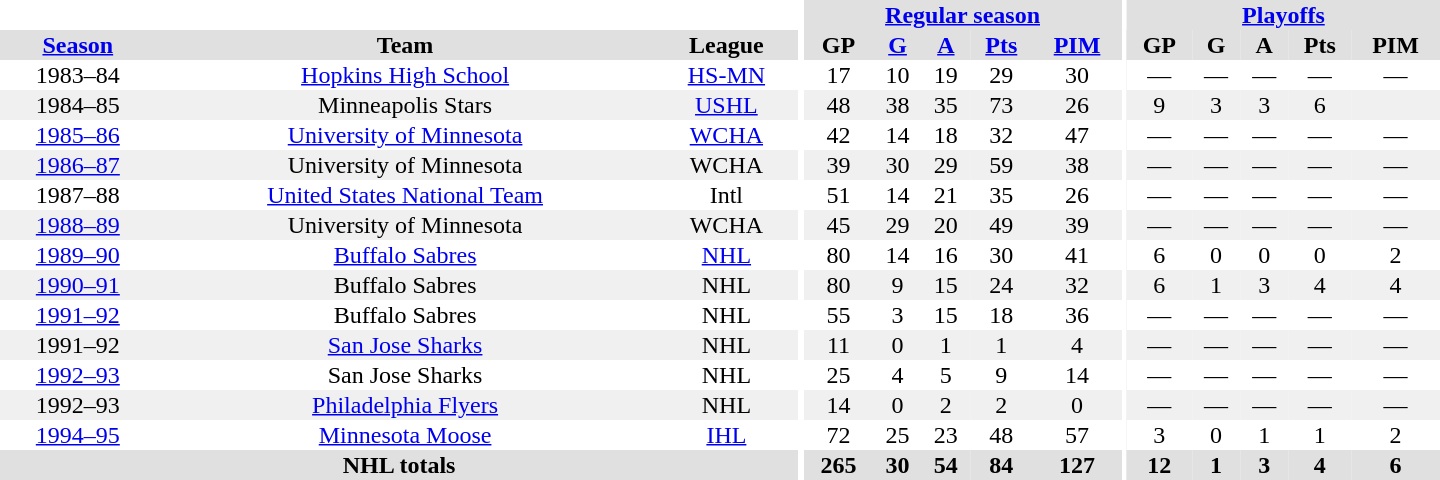<table border="0" cellpadding="1" cellspacing="0" style="text-align:center; width:60em">
<tr bgcolor="#e0e0e0">
<th colspan="3" bgcolor="#ffffff"></th>
<th rowspan="100" bgcolor="#ffffff"></th>
<th colspan="5"><a href='#'>Regular season</a></th>
<th rowspan="100" bgcolor="#ffffff"></th>
<th colspan="5"><a href='#'>Playoffs</a></th>
</tr>
<tr bgcolor="#e0e0e0">
<th><a href='#'>Season</a></th>
<th>Team</th>
<th>League</th>
<th>GP</th>
<th><a href='#'>G</a></th>
<th><a href='#'>A</a></th>
<th><a href='#'>Pts</a></th>
<th><a href='#'>PIM</a></th>
<th>GP</th>
<th>G</th>
<th>A</th>
<th>Pts</th>
<th>PIM</th>
</tr>
<tr>
<td>1983–84</td>
<td><a href='#'>Hopkins High School</a></td>
<td><a href='#'>HS-MN</a></td>
<td>17</td>
<td>10</td>
<td>19</td>
<td>29</td>
<td>30</td>
<td>—</td>
<td>—</td>
<td>—</td>
<td>—</td>
<td>—</td>
</tr>
<tr bgcolor="#f0f0f0">
<td>1984–85</td>
<td>Minneapolis Stars</td>
<td><a href='#'>USHL</a></td>
<td>48</td>
<td>38</td>
<td>35</td>
<td>73</td>
<td>26</td>
<td>9</td>
<td>3</td>
<td>3</td>
<td>6</td>
<td></td>
</tr>
<tr>
<td><a href='#'>1985–86</a></td>
<td><a href='#'>University of Minnesota</a></td>
<td><a href='#'>WCHA</a></td>
<td>42</td>
<td>14</td>
<td>18</td>
<td>32</td>
<td>47</td>
<td>—</td>
<td>—</td>
<td>—</td>
<td>—</td>
<td>—</td>
</tr>
<tr bgcolor="#f0f0f0">
<td><a href='#'>1986–87</a></td>
<td>University of Minnesota</td>
<td>WCHA</td>
<td>39</td>
<td>30</td>
<td>29</td>
<td>59</td>
<td>38</td>
<td>—</td>
<td>—</td>
<td>—</td>
<td>—</td>
<td>—</td>
</tr>
<tr>
<td>1987–88</td>
<td><a href='#'>United States National Team</a></td>
<td>Intl</td>
<td>51</td>
<td>14</td>
<td>21</td>
<td>35</td>
<td>26</td>
<td>—</td>
<td>—</td>
<td>—</td>
<td>—</td>
<td>—</td>
</tr>
<tr bgcolor="#f0f0f0">
<td><a href='#'>1988–89</a></td>
<td>University of Minnesota</td>
<td>WCHA</td>
<td>45</td>
<td>29</td>
<td>20</td>
<td>49</td>
<td>39</td>
<td>—</td>
<td>—</td>
<td>—</td>
<td>—</td>
<td>—</td>
</tr>
<tr>
<td><a href='#'>1989–90</a></td>
<td><a href='#'>Buffalo Sabres</a></td>
<td><a href='#'>NHL</a></td>
<td>80</td>
<td>14</td>
<td>16</td>
<td>30</td>
<td>41</td>
<td>6</td>
<td>0</td>
<td>0</td>
<td>0</td>
<td>2</td>
</tr>
<tr bgcolor="#f0f0f0">
<td><a href='#'>1990–91</a></td>
<td>Buffalo Sabres</td>
<td>NHL</td>
<td>80</td>
<td>9</td>
<td>15</td>
<td>24</td>
<td>32</td>
<td>6</td>
<td>1</td>
<td>3</td>
<td>4</td>
<td>4</td>
</tr>
<tr>
<td><a href='#'>1991–92</a></td>
<td>Buffalo Sabres</td>
<td>NHL</td>
<td>55</td>
<td>3</td>
<td>15</td>
<td>18</td>
<td>36</td>
<td>—</td>
<td>—</td>
<td>—</td>
<td>—</td>
<td>—</td>
</tr>
<tr bgcolor="#f0f0f0">
<td>1991–92</td>
<td><a href='#'>San Jose Sharks</a></td>
<td>NHL</td>
<td>11</td>
<td>0</td>
<td>1</td>
<td>1</td>
<td>4</td>
<td>—</td>
<td>—</td>
<td>—</td>
<td>—</td>
<td>—</td>
</tr>
<tr>
<td><a href='#'>1992–93</a></td>
<td>San Jose Sharks</td>
<td>NHL</td>
<td>25</td>
<td>4</td>
<td>5</td>
<td>9</td>
<td>14</td>
<td>—</td>
<td>—</td>
<td>—</td>
<td>—</td>
<td>—</td>
</tr>
<tr bgcolor="#f0f0f0">
<td>1992–93</td>
<td><a href='#'>Philadelphia Flyers</a></td>
<td>NHL</td>
<td>14</td>
<td>0</td>
<td>2</td>
<td>2</td>
<td>0</td>
<td>—</td>
<td>—</td>
<td>—</td>
<td>—</td>
<td>—</td>
</tr>
<tr>
<td><a href='#'>1994–95</a></td>
<td><a href='#'>Minnesota Moose</a></td>
<td><a href='#'>IHL</a></td>
<td>72</td>
<td>25</td>
<td>23</td>
<td>48</td>
<td>57</td>
<td>3</td>
<td>0</td>
<td>1</td>
<td>1</td>
<td>2</td>
</tr>
<tr bgcolor="#e0e0e0">
<th colspan="3">NHL totals</th>
<th>265</th>
<th>30</th>
<th>54</th>
<th>84</th>
<th>127</th>
<th>12</th>
<th>1</th>
<th>3</th>
<th>4</th>
<th>6</th>
</tr>
</table>
